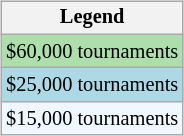<table>
<tr>
<td><br><table class="wikitable" style="font-size:85%">
<tr>
<th>Legend</th>
</tr>
<tr style="background:#addfad;">
<td>$60,000 tournaments</td>
</tr>
<tr style="background:lightblue;">
<td>$25,000 tournaments</td>
</tr>
<tr style="background:#f0f8ff;">
<td>$15,000 tournaments</td>
</tr>
</table>
</td>
</tr>
</table>
